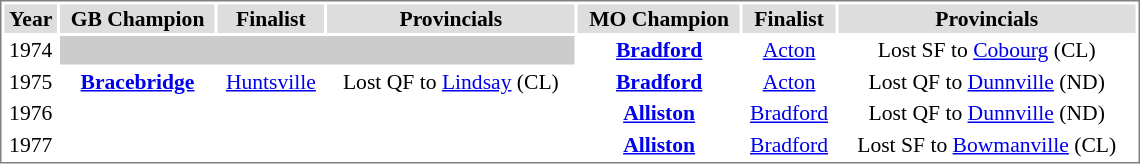<table cellpadding="1" width="760px" style="font-size: 90%; border: 1px solid gray;">
<tr align="center" bgcolor="#dddddd">
<td><strong>Year</strong></td>
<td><strong>GB Champion</strong></td>
<td><strong>Finalist</strong></td>
<td><strong>Provincials</strong></td>
<td><strong>MO Champion</strong></td>
<td><strong>Finalist</strong></td>
<td><strong>Provincials</strong></td>
</tr>
<tr align="center">
<td>1974</td>
<td colspan="3" bgcolor="#cccccc"></td>
<td><strong><a href='#'>Bradford</a></strong></td>
<td><a href='#'>Acton</a></td>
<td>Lost SF to <a href='#'>Cobourg</a> (CL)</td>
</tr>
<tr align="center">
<td>1975</td>
<td><strong><a href='#'>Bracebridge</a></strong></td>
<td><a href='#'>Huntsville</a></td>
<td>Lost QF to <a href='#'>Lindsay</a> (CL)</td>
<td><strong><a href='#'>Bradford</a></strong></td>
<td><a href='#'>Acton</a></td>
<td>Lost QF to <a href='#'>Dunnville</a> (ND)</td>
</tr>
<tr align="center">
<td>1976</td>
<td></td>
<td></td>
<td></td>
<td><strong><a href='#'>Alliston</a></strong></td>
<td><a href='#'>Bradford</a></td>
<td>Lost QF to <a href='#'>Dunnville</a> (ND)</td>
</tr>
<tr align="center">
<td>1977</td>
<td></td>
<td></td>
<td></td>
<td><strong><a href='#'>Alliston</a></strong></td>
<td><a href='#'>Bradford</a></td>
<td>Lost SF to <a href='#'>Bowmanville</a> (CL)</td>
</tr>
</table>
